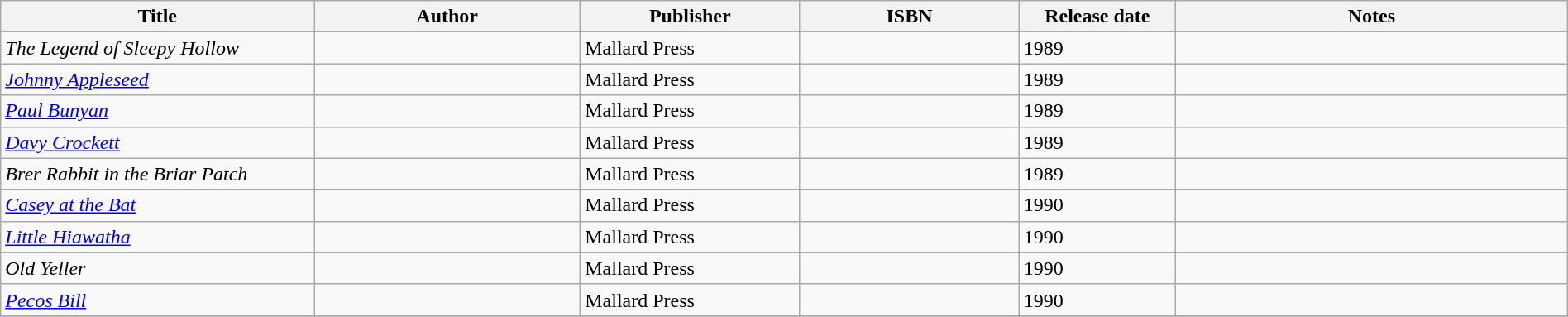<table class="wikitable" width=100%>
<tr>
<th width=20%>Title</th>
<th width=17%>Author</th>
<th width=14%>Publisher</th>
<th width=14%>ISBN</th>
<th width=10%>Release date</th>
<th width=25%>Notes</th>
</tr>
<tr>
<td><em>The Legend of Sleepy Hollow</em></td>
<td></td>
<td>Mallard Press</td>
<td></td>
<td>1989</td>
<td></td>
</tr>
<tr>
<td><em><a href='#'>Johnny Appleseed</a></em></td>
<td></td>
<td>Mallard Press</td>
<td></td>
<td>1989</td>
<td></td>
</tr>
<tr>
<td><em><a href='#'>Paul Bunyan</a></em></td>
<td></td>
<td>Mallard Press</td>
<td></td>
<td>1989</td>
<td></td>
</tr>
<tr>
<td><em><a href='#'>Davy Crockett</a></em></td>
<td></td>
<td>Mallard Press</td>
<td></td>
<td>1989</td>
<td></td>
</tr>
<tr>
<td><em>Brer Rabbit in the Briar Patch</em></td>
<td></td>
<td>Mallard Press</td>
<td></td>
<td>1989</td>
<td></td>
</tr>
<tr>
<td><em><a href='#'>Casey at the Bat</a></em></td>
<td></td>
<td>Mallard Press</td>
<td></td>
<td>1990</td>
<td></td>
</tr>
<tr>
<td><em><a href='#'>Little Hiawatha</a></em></td>
<td></td>
<td>Mallard Press</td>
<td></td>
<td>1990</td>
<td></td>
</tr>
<tr>
<td><em>Old Yeller</em></td>
<td></td>
<td>Mallard Press</td>
<td></td>
<td>1990</td>
<td></td>
</tr>
<tr>
<td><em><a href='#'>Pecos Bill</a></em></td>
<td></td>
<td>Mallard Press</td>
<td></td>
<td>1990</td>
<td></td>
</tr>
<tr>
</tr>
</table>
